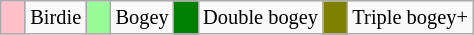<table class="wikitable" span = 50 style="font-size:85%">
<tr>
<td style="background: Pink;" width=10></td>
<td>Birdie</td>
<td style="background: PaleGreen;" width=10></td>
<td>Bogey</td>
<td style="background: Green;" width=10></td>
<td>Double bogey</td>
<td style="background: Olive;" width=10></td>
<td>Triple bogey+</td>
</tr>
</table>
